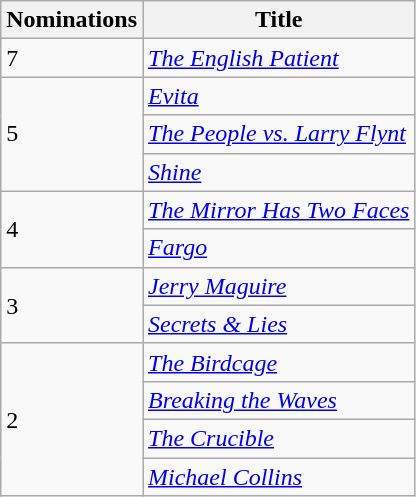<table class="wikitable">
<tr>
<th>Nominations</th>
<th>Title</th>
</tr>
<tr>
<td>7</td>
<td><em><a href='#'>The English Patient</a></em></td>
</tr>
<tr>
<td rowspan="3">5</td>
<td><em><a href='#'>Evita</a></em></td>
</tr>
<tr>
<td><em><a href='#'>The People vs. Larry Flynt</a></em></td>
</tr>
<tr>
<td><em><a href='#'>Shine</a></em></td>
</tr>
<tr>
<td rowspan="2">4</td>
<td><em><a href='#'>The Mirror Has Two Faces</a></em></td>
</tr>
<tr>
<td><em><a href='#'>Fargo</a></em></td>
</tr>
<tr>
<td rowspan="2">3</td>
<td><em><a href='#'>Jerry Maguire</a></em></td>
</tr>
<tr>
<td><em><a href='#'>Secrets & Lies</a></em></td>
</tr>
<tr>
<td rowspan="4">2</td>
<td><em><a href='#'>The Birdcage</a></em></td>
</tr>
<tr>
<td><em><a href='#'>Breaking the Waves</a></em></td>
</tr>
<tr>
<td><em><a href='#'>The Crucible</a></em></td>
</tr>
<tr>
<td><em><a href='#'>Michael Collins</a></em></td>
</tr>
</table>
